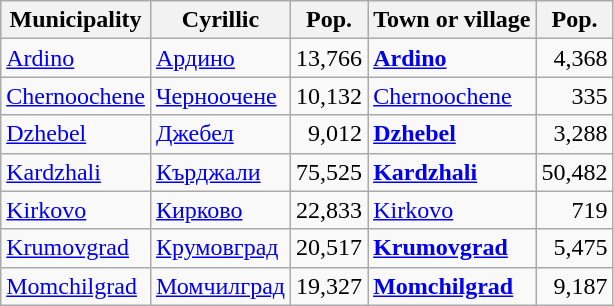<table class="wikitable sortable">
<tr>
<th>Municipality</th>
<th>Cyrillic</th>
<th>Pop.</th>
<th>Town or village</th>
<th>Pop.</th>
</tr>
<tr>
<td><a href='#'>Ardino</a></td>
<td><a href='#'>Ардино</a></td>
<td align="right">13,766</td>
<td><strong><a href='#'>Ardino</a></strong></td>
<td align="right">4,368</td>
</tr>
<tr>
<td><a href='#'>Chernoochene</a></td>
<td><a href='#'>Черноочене</a></td>
<td align="right">10,132</td>
<td><a href='#'>Chernoochene</a></td>
<td align="right">335</td>
</tr>
<tr>
<td><a href='#'>Dzhebel</a></td>
<td><a href='#'>Джебел</a></td>
<td align="right">9,012</td>
<td><strong><a href='#'>Dzhebel</a></strong></td>
<td align="right">3,288</td>
</tr>
<tr>
<td><a href='#'>Kardzhali</a></td>
<td><a href='#'>Кърджали</a></td>
<td align="right">75,525</td>
<td><strong><a href='#'>Kardzhali</a></strong></td>
<td align="right">50,482</td>
</tr>
<tr>
<td><a href='#'>Kirkovo</a></td>
<td><a href='#'>Кирково</a></td>
<td align="right">22,833</td>
<td><a href='#'>Kirkovo</a></td>
<td align="right">719</td>
</tr>
<tr>
<td><a href='#'>Krumovgrad</a></td>
<td><a href='#'>Крумовград</a></td>
<td align="right">20,517</td>
<td><strong><a href='#'>Krumovgrad</a></strong></td>
<td align="right">5,475</td>
</tr>
<tr>
<td><a href='#'>Momchilgrad</a></td>
<td><a href='#'>Момчилград</a></td>
<td align="right">19,327</td>
<td><strong><a href='#'>Momchilgrad</a></strong></td>
<td align="right">9,187</td>
</tr>
</table>
